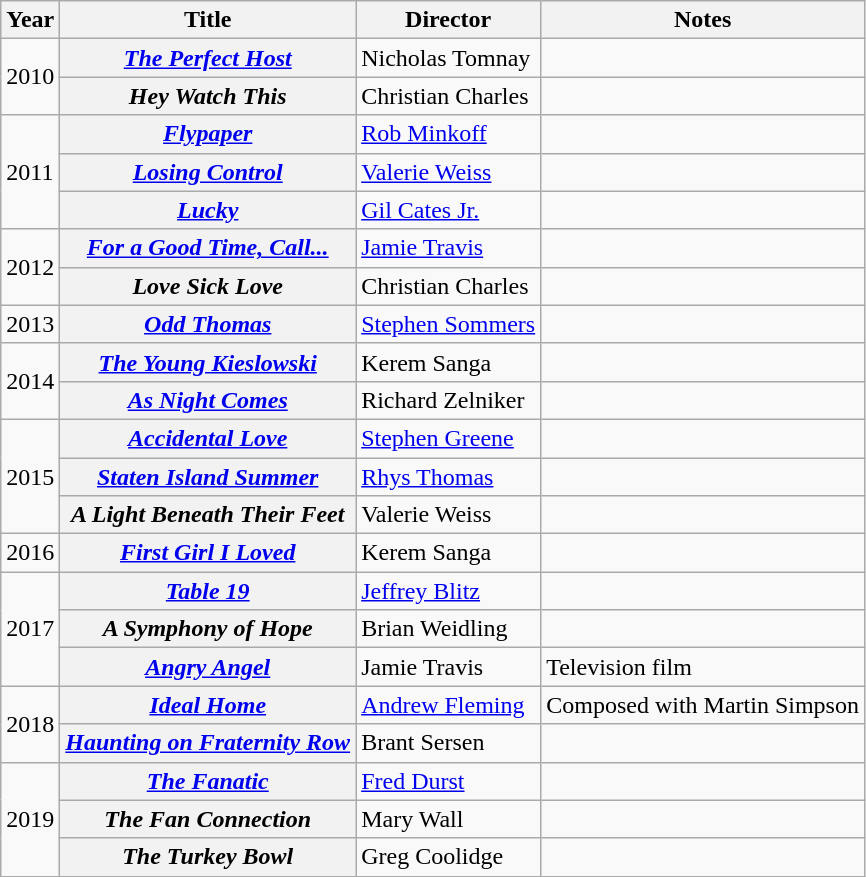<table class="wikitable sortable plainrowheaders">
<tr>
<th>Year</th>
<th>Title</th>
<th>Director</th>
<th>Notes</th>
</tr>
<tr>
<td rowspan=2>2010</td>
<th scope="row" style="text-align:center;"><em><a href='#'>The Perfect Host</a></em></th>
<td>Nicholas Tomnay</td>
<td></td>
</tr>
<tr>
<th scope="row" style="text-align:center;"><em>Hey Watch This</em></th>
<td>Christian Charles</td>
<td></td>
</tr>
<tr>
<td rowspan=3>2011</td>
<th scope="row" style="text-align:center;"><em><a href='#'>Flypaper</a></em></th>
<td><a href='#'>Rob Minkoff</a></td>
<td></td>
</tr>
<tr>
<th scope="row" style="text-align:center;"><em><a href='#'>Losing Control</a></em></th>
<td><a href='#'>Valerie Weiss</a></td>
<td></td>
</tr>
<tr>
<th scope="row" style="text-align:center;"><em><a href='#'>Lucky</a></em></th>
<td><a href='#'>Gil Cates Jr.</a></td>
<td></td>
</tr>
<tr>
<td rowspan=2>2012</td>
<th scope="row" style="text-align:center;"><em><a href='#'>For a Good Time, Call...</a></em></th>
<td><a href='#'>Jamie Travis</a></td>
<td></td>
</tr>
<tr>
<th scope="row" style="text-align:center;"><em>Love Sick Love</em></th>
<td>Christian Charles</td>
<td></td>
</tr>
<tr>
<td>2013</td>
<th scope="row" style="text-align:center;"><em><a href='#'>Odd Thomas</a></em></th>
<td><a href='#'>Stephen Sommers</a></td>
<td></td>
</tr>
<tr>
<td rowspan=2>2014</td>
<th scope="row" style="text-align:center;"><em><a href='#'>The Young Kieslowski</a></em></th>
<td>Kerem Sanga</td>
<td></td>
</tr>
<tr>
<th scope="row" style="text-align:center;"><em><a href='#'>As Night Comes</a></em></th>
<td>Richard Zelniker</td>
<td></td>
</tr>
<tr>
<td rowspan=3>2015</td>
<th scope="row" style="text-align:center;"><em><a href='#'>Accidental Love</a></em></th>
<td><a href='#'>Stephen Greene</a></td>
<td></td>
</tr>
<tr>
<th scope="row" style="text-align:center;"><em><a href='#'>Staten Island Summer</a></em></th>
<td><a href='#'>Rhys Thomas</a></td>
<td></td>
</tr>
<tr>
<th scope="row" style="text-align:center;"><em>A Light Beneath Their Feet</em></th>
<td>Valerie Weiss</td>
<td></td>
</tr>
<tr>
<td>2016</td>
<th scope="row" style="text-align:center;"><em><a href='#'>First Girl I Loved</a></em></th>
<td>Kerem Sanga</td>
<td></td>
</tr>
<tr>
<td rowspan=3>2017</td>
<th scope="row" style="text-align:center;"><em><a href='#'>Table 19</a></em></th>
<td><a href='#'>Jeffrey Blitz</a></td>
<td></td>
</tr>
<tr>
<th scope="row" style="text-align:center;"><em>A Symphony of Hope</em></th>
<td>Brian Weidling</td>
<td></td>
</tr>
<tr>
<th scope="row" style="text-align:center;"><em><a href='#'>Angry Angel</a></em></th>
<td>Jamie Travis</td>
<td>Television film</td>
</tr>
<tr>
<td rowspan=2>2018</td>
<th scope="row" style="text-align:center;"><em><a href='#'>Ideal Home</a></em></th>
<td><a href='#'>Andrew Fleming</a></td>
<td>Composed with Martin Simpson</td>
</tr>
<tr>
<th scope="row" style="text-align:center;"><em><a href='#'>Haunting on Fraternity Row</a></em></th>
<td>Brant Sersen</td>
<td></td>
</tr>
<tr>
<td rowspan=3>2019</td>
<th scope="row" style="text-align:center;"><em><a href='#'>The Fanatic</a></em></th>
<td><a href='#'>Fred Durst</a></td>
<td></td>
</tr>
<tr>
<th scope="row" style="text-align:center;"><em>The Fan Connection</em></th>
<td>Mary Wall</td>
<td></td>
</tr>
<tr>
<th scope="row" style="text-align:center;"><em>The Turkey Bowl</em></th>
<td>Greg Coolidge</td>
<td></td>
</tr>
</table>
